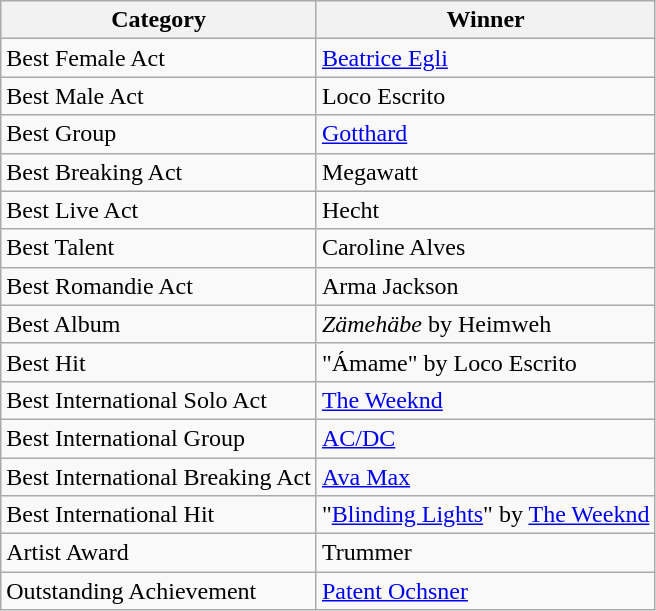<table class="wikitable zebra">
<tr>
<th>Category</th>
<th>Winner</th>
</tr>
<tr>
<td>Best Female Act</td>
<td><a href='#'>Beatrice Egli</a></td>
</tr>
<tr>
<td>Best Male Act</td>
<td>Loco Escrito</td>
</tr>
<tr>
<td>Best Group</td>
<td><a href='#'>Gotthard</a></td>
</tr>
<tr>
<td>Best Breaking Act</td>
<td>Megawatt</td>
</tr>
<tr>
<td>Best Live Act</td>
<td>Hecht</td>
</tr>
<tr>
<td>Best Talent</td>
<td>Caroline Alves</td>
</tr>
<tr>
<td>Best Romandie Act</td>
<td>Arma Jackson</td>
</tr>
<tr>
<td>Best Album</td>
<td><em>Zämehäbe</em> by Heimweh</td>
</tr>
<tr>
<td>Best Hit</td>
<td>"Ámame" by Loco Escrito</td>
</tr>
<tr>
<td>Best International Solo Act</td>
<td><a href='#'>The Weeknd</a></td>
</tr>
<tr>
<td>Best International Group</td>
<td><a href='#'>AC/DC</a></td>
</tr>
<tr>
<td>Best International Breaking Act</td>
<td><a href='#'>Ava Max</a></td>
</tr>
<tr>
<td>Best International Hit</td>
<td>"<a href='#'>Blinding Lights</a>" by <a href='#'>The Weeknd</a></td>
</tr>
<tr>
<td>Artist Award</td>
<td>Trummer</td>
</tr>
<tr>
<td>Outstanding Achievement</td>
<td><a href='#'>Patent Ochsner</a></td>
</tr>
</table>
